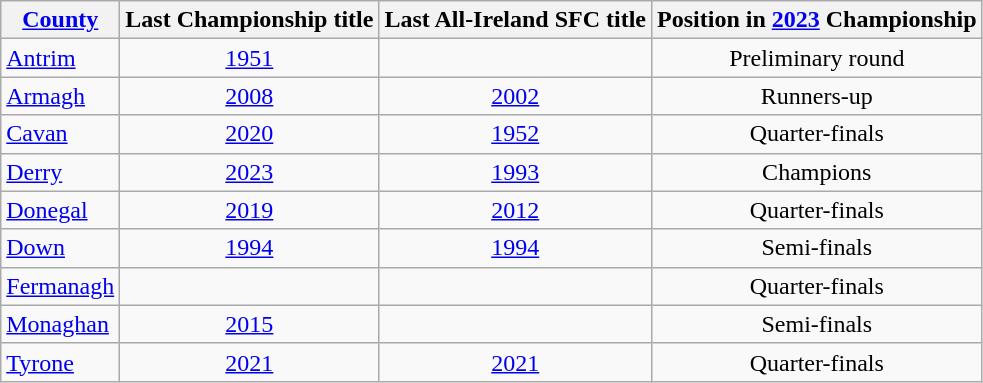<table class="wikitable sortable" style="text-align:center">
<tr>
<th><a href='#'>County</a></th>
<th>Last Championship title</th>
<th>Last All-Ireland SFC title</th>
<th>Position in <a href='#'>2023</a> Championship</th>
</tr>
<tr>
<td style="text-align:left"> <a href='#'>Antrim</a></td>
<td><a href='#'>1951</a></td>
<td></td>
<td>Preliminary round</td>
</tr>
<tr>
<td style="text-align:left"> <a href='#'>Armagh</a></td>
<td><a href='#'>2008</a></td>
<td><a href='#'>2002</a></td>
<td>Runners-up</td>
</tr>
<tr>
<td style="text-align:left"> <a href='#'>Cavan</a></td>
<td><a href='#'>2020</a></td>
<td><a href='#'>1952</a></td>
<td>Quarter-finals</td>
</tr>
<tr>
<td style="text-align:left"> <a href='#'>Derry</a></td>
<td><a href='#'>2023</a></td>
<td><a href='#'>1993</a></td>
<td>Champions</td>
</tr>
<tr>
<td style="text-align:left"> <a href='#'>Donegal</a></td>
<td><a href='#'>2019</a></td>
<td><a href='#'>2012</a></td>
<td>Quarter-finals</td>
</tr>
<tr>
<td style="text-align:left"> <a href='#'>Down</a></td>
<td><a href='#'>1994</a></td>
<td><a href='#'>1994</a></td>
<td>Semi-finals</td>
</tr>
<tr>
<td style="text-align:left"> <a href='#'>Fermanagh</a></td>
<td></td>
<td></td>
<td>Quarter-finals</td>
</tr>
<tr>
<td style="text-align:left"> <a href='#'>Monaghan</a></td>
<td><a href='#'>2015</a></td>
<td></td>
<td>Semi-finals</td>
</tr>
<tr>
<td style="text-align:left"> <a href='#'>Tyrone</a></td>
<td><a href='#'>2021</a></td>
<td><a href='#'>2021</a></td>
<td>Quarter-finals</td>
</tr>
</table>
